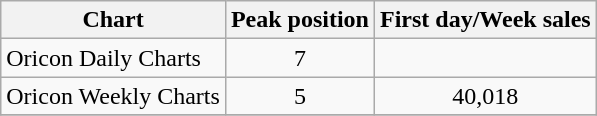<table class="wikitable">
<tr>
<th>Chart</th>
<th>Peak position</th>
<th>First day/Week sales</th>
</tr>
<tr>
<td>Oricon Daily Charts</td>
<td align="center">7</td>
<td align="center"></td>
</tr>
<tr>
<td>Oricon Weekly Charts</td>
<td align="center">5</td>
<td align="center">40,018</td>
</tr>
<tr>
</tr>
</table>
